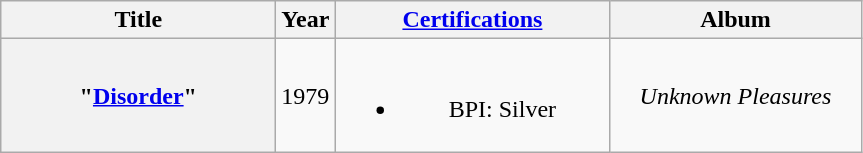<table class="wikitable plainrowheaders" style="text-align:center;">
<tr>
<th scope="col" style="width:11em;">Title</th>
<th scope="col" style="width:2em;">Year</th>
<th scope="col" style="width:11em;"><a href='#'>Certifications</a></th>
<th scope="col" style="width:10em;">Album</th>
</tr>
<tr>
<th scope="row">"<a href='#'>Disorder</a>"</th>
<td>1979</td>
<td><br><ul><li>BPI: Silver</li></ul></td>
<td><em>Unknown Pleasures</em></td>
</tr>
</table>
